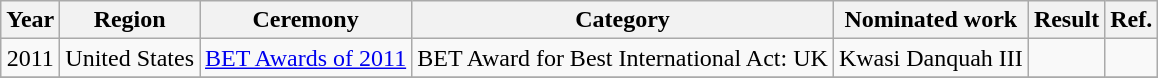<table class="wikitable">
<tr>
<th>Year</th>
<th>Region</th>
<th>Ceremony</th>
<th>Category</th>
<th>Nominated work</th>
<th>Result</th>
<th>Ref.</th>
</tr>
<tr>
<td align="center">2011</td>
<td align="center">United States</td>
<td align="center"><a href='#'>BET Awards of 2011</a></td>
<td align="center">BET Award for Best International Act: UK</td>
<td align="center">Kwasi Danquah III</td>
<td></td>
<td align="center"></td>
</tr>
<tr>
</tr>
</table>
